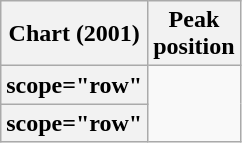<table class="wikitable sortable plainrowheaders">
<tr>
<th>Chart (2001)</th>
<th>Peak<br>position</th>
</tr>
<tr>
<th>scope="row" </th>
</tr>
<tr>
<th>scope="row" </th>
</tr>
</table>
